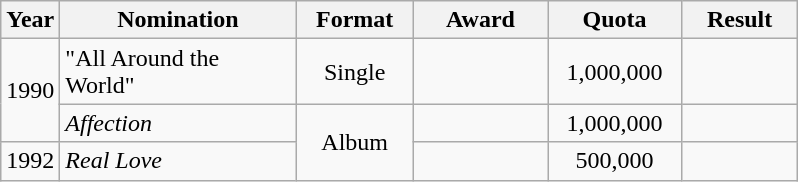<table class="wikitable" style="text-align:center;">
<tr>
<th width="30">Year</th>
<th width="150">Nomination</th>
<th width="71">Format</th>
<th width="82">Award</th>
<th width="82">Quota</th>
<th width="70">Result</th>
</tr>
<tr>
<td rowspan="2">1990</td>
<td align="left">"All Around the World"</td>
<td>Single</td>
<td></td>
<td>1,000,000</td>
<td></td>
</tr>
<tr>
<td align="left"><em>Affection</em></td>
<td rowspan="2">Album</td>
<td></td>
<td>1,000,000</td>
<td></td>
</tr>
<tr>
<td>1992</td>
<td align="left"><em>Real Love</em></td>
<td></td>
<td>500,000</td>
<td></td>
</tr>
</table>
